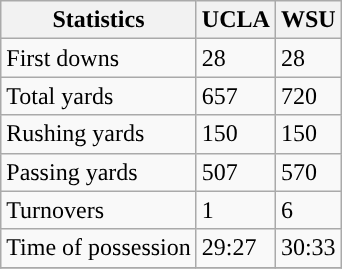<table class="wikitable" style="float: left;">
<tr>
<th>Statistics</th>
<th>UCLA</th>
<th>WSU</th>
</tr>
<tr>
<td>First downs</td>
<td>28</td>
<td>28</td>
</tr>
<tr>
<td>Total yards</td>
<td>657</td>
<td>720</td>
</tr>
<tr>
<td>Rushing yards</td>
<td>150</td>
<td>150</td>
</tr>
<tr>
<td>Passing yards</td>
<td>507</td>
<td>570</td>
</tr>
<tr>
<td>Turnovers</td>
<td>1</td>
<td>6</td>
</tr>
<tr>
<td>Time of possession</td>
<td>29:27</td>
<td>30:33</td>
</tr>
<tr>
</tr>
</table>
